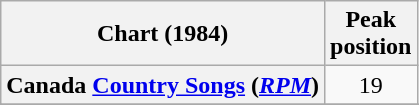<table class="wikitable sortable plainrowheaders">
<tr>
<th scope="col">Chart (1984)</th>
<th scope="col">Peak<br>position</th>
</tr>
<tr>
<th scope="row">Canada <a href='#'>Country Songs</a> (<em><a href='#'>RPM</a></em>)</th>
<td align="center">19</td>
</tr>
<tr>
</tr>
<tr>
</tr>
</table>
